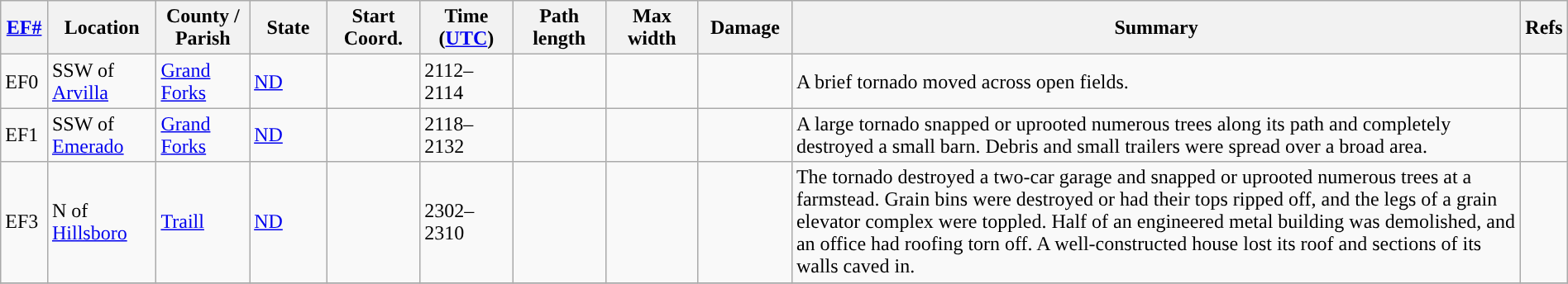<table class="wikitable sortable" style="width:100%;">
<tr>
<th scope="col" width="3%" align="center"><a href='#'>EF#</a></th>
<th scope="col" width="7%" align="center" class="unsortable">Location</th>
<th scope="col" width="6%" align="center" class="unsortable">County / Parish</th>
<th scope="col" width="5%" align="center">State</th>
<th scope="col" width="6%" align="center">Start Coord.</th>
<th scope="col" width="6%" align="center">Time (<a href='#'>UTC</a>)</th>
<th scope="col" width="6%" align="center">Path length</th>
<th scope="col" width="6%" align="center">Max width</th>
<th scope="col" width="6%" align="center">Damage</th>
<th scope="col" width="48%" class="unsortable" align="center">Summary</th>
<th scope="col" width="48%" class="unsortable" align="center">Refs</th>
</tr>
<tr>
<td>EF0</td>
<td>SSW of <a href='#'>Arvilla</a></td>
<td><a href='#'>Grand Forks</a></td>
<td><a href='#'>ND</a></td>
<td></td>
<td>2112–2114</td>
<td></td>
<td></td>
<td></td>
<td>A brief tornado moved across open fields.</td>
<td></td>
</tr>
<tr>
<td>EF1</td>
<td>SSW of <a href='#'>Emerado</a></td>
<td><a href='#'>Grand Forks</a></td>
<td><a href='#'>ND</a></td>
<td></td>
<td>2118–2132</td>
<td></td>
<td></td>
<td></td>
<td>A large tornado snapped or uprooted numerous trees along its path and completely destroyed a small barn. Debris and small trailers were spread over a broad area.</td>
<td></td>
</tr>
<tr>
<td>EF3</td>
<td>N of <a href='#'>Hillsboro</a></td>
<td><a href='#'>Traill</a></td>
<td><a href='#'>ND</a></td>
<td></td>
<td>2302–2310</td>
<td></td>
<td></td>
<td></td>
<td>The tornado destroyed a two-car garage and snapped or uprooted numerous trees at a farmstead. Grain bins were destroyed or had their tops ripped off, and the legs of a grain elevator complex were toppled. Half of an engineered metal building was demolished, and an office had roofing torn off. A well-constructed house lost its roof and sections of its walls caved in.</td>
<td></td>
</tr>
<tr>
</tr>
</table>
